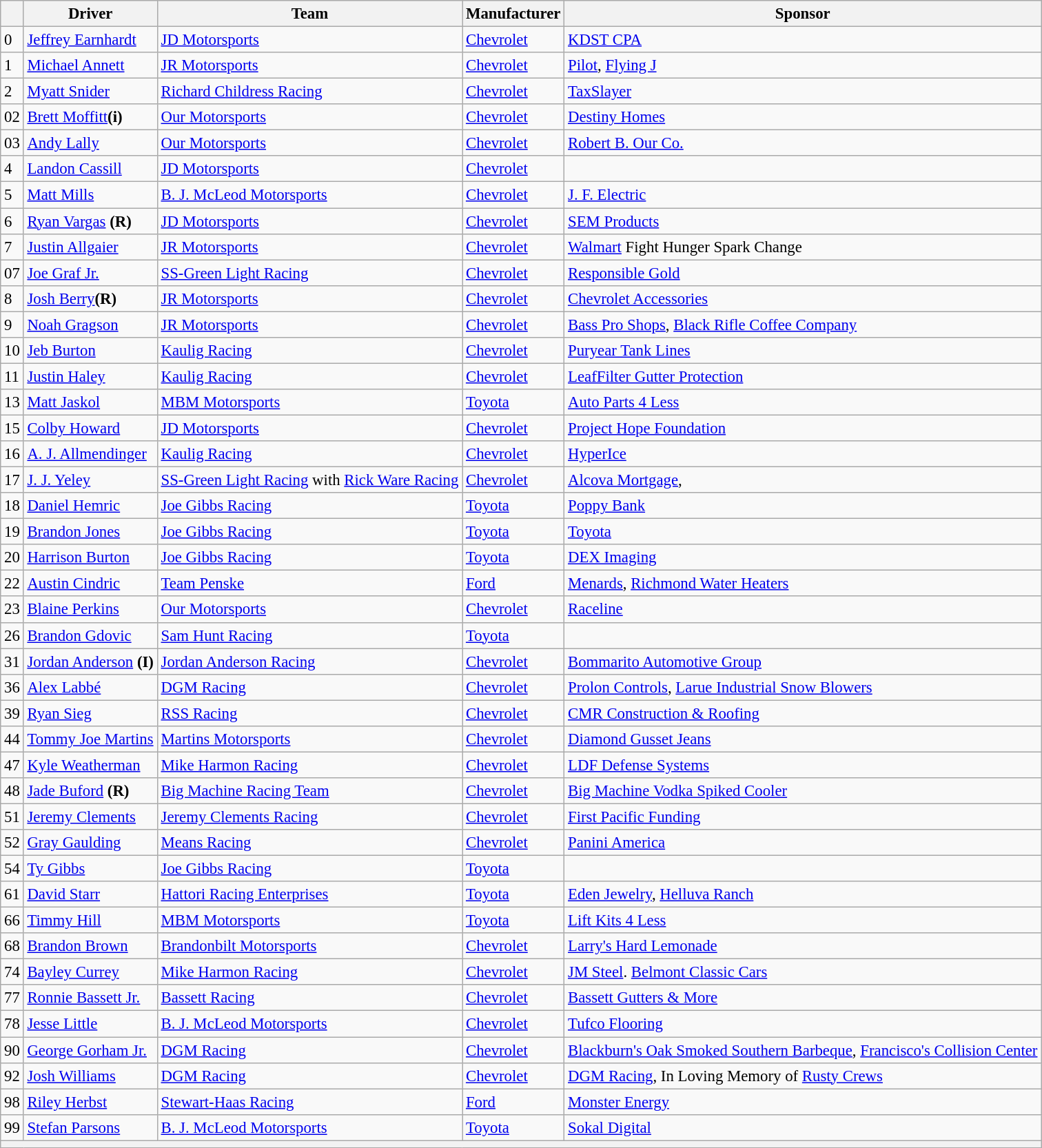<table class="wikitable" style="font-size:95%">
<tr>
<th></th>
<th>Driver</th>
<th>Team</th>
<th>Manufacturer</th>
<th>Sponsor</th>
</tr>
<tr>
<td>0</td>
<td><a href='#'>Jeffrey Earnhardt</a></td>
<td><a href='#'>JD Motorsports</a></td>
<td><a href='#'>Chevrolet</a></td>
<td><a href='#'>KDST CPA</a></td>
</tr>
<tr>
<td>1</td>
<td><a href='#'>Michael Annett</a></td>
<td><a href='#'>JR Motorsports</a></td>
<td><a href='#'>Chevrolet</a></td>
<td><a href='#'>Pilot</a>, <a href='#'>Flying J</a></td>
</tr>
<tr>
<td>2</td>
<td><a href='#'>Myatt Snider</a></td>
<td><a href='#'>Richard Childress Racing</a></td>
<td><a href='#'>Chevrolet</a></td>
<td><a href='#'>TaxSlayer</a></td>
</tr>
<tr>
<td>02</td>
<td><a href='#'>Brett Moffitt</a><strong>(i)</strong></td>
<td><a href='#'>Our Motorsports</a></td>
<td><a href='#'>Chevrolet</a></td>
<td><a href='#'>Destiny Homes</a></td>
</tr>
<tr>
<td>03</td>
<td><a href='#'>Andy Lally</a></td>
<td><a href='#'>Our Motorsports</a></td>
<td><a href='#'>Chevrolet</a></td>
<td><a href='#'>Robert B. Our Co.</a></td>
</tr>
<tr>
<td>4</td>
<td><a href='#'>Landon Cassill</a></td>
<td><a href='#'>JD Motorsports</a></td>
<td><a href='#'>Chevrolet</a></td>
<td></td>
</tr>
<tr>
<td>5</td>
<td><a href='#'>Matt Mills</a></td>
<td><a href='#'>B. J. McLeod Motorsports</a></td>
<td><a href='#'>Chevrolet</a></td>
<td><a href='#'>J. F. Electric</a></td>
</tr>
<tr>
<td>6</td>
<td><a href='#'>Ryan Vargas</a> <strong>(R)</strong></td>
<td><a href='#'>JD Motorsports</a></td>
<td><a href='#'>Chevrolet</a></td>
<td><a href='#'>SEM Products</a></td>
</tr>
<tr>
<td>7</td>
<td><a href='#'>Justin Allgaier</a></td>
<td><a href='#'>JR Motorsports</a></td>
<td><a href='#'>Chevrolet</a></td>
<td><a href='#'>Walmart</a> Fight Hunger Spark Change</td>
</tr>
<tr>
<td>07</td>
<td><a href='#'>Joe Graf Jr.</a></td>
<td><a href='#'>SS-Green Light Racing</a></td>
<td><a href='#'>Chevrolet</a></td>
<td><a href='#'>Responsible Gold</a></td>
</tr>
<tr>
<td>8</td>
<td><a href='#'>Josh Berry</a><strong>(R)</strong></td>
<td><a href='#'>JR Motorsports</a></td>
<td><a href='#'>Chevrolet</a></td>
<td><a href='#'>Chevrolet Accessories</a></td>
</tr>
<tr>
<td>9</td>
<td><a href='#'>Noah Gragson</a></td>
<td><a href='#'>JR Motorsports</a></td>
<td><a href='#'>Chevrolet</a></td>
<td><a href='#'>Bass Pro Shops</a>, <a href='#'>Black Rifle Coffee Company</a></td>
</tr>
<tr>
<td>10</td>
<td><a href='#'>Jeb Burton</a></td>
<td><a href='#'>Kaulig Racing</a></td>
<td><a href='#'>Chevrolet</a></td>
<td><a href='#'>Puryear Tank Lines</a></td>
</tr>
<tr>
<td>11</td>
<td><a href='#'>Justin Haley</a></td>
<td><a href='#'>Kaulig Racing</a></td>
<td><a href='#'>Chevrolet</a></td>
<td><a href='#'>LeafFilter Gutter Protection</a></td>
</tr>
<tr>
<td>13</td>
<td><a href='#'>Matt Jaskol</a></td>
<td><a href='#'>MBM Motorsports</a></td>
<td><a href='#'>Toyota</a></td>
<td><a href='#'>Auto Parts 4 Less</a></td>
</tr>
<tr>
<td>15</td>
<td><a href='#'>Colby Howard</a></td>
<td><a href='#'>JD Motorsports</a></td>
<td><a href='#'>Chevrolet</a></td>
<td><a href='#'>Project Hope Foundation</a></td>
</tr>
<tr>
<td>16</td>
<td><a href='#'>A. J. Allmendinger</a></td>
<td><a href='#'>Kaulig Racing</a></td>
<td><a href='#'>Chevrolet</a></td>
<td><a href='#'>HyperIce</a></td>
</tr>
<tr>
<td>17</td>
<td><a href='#'>J. J. Yeley</a></td>
<td><a href='#'>SS-Green Light Racing</a> with <a href='#'>Rick Ware Racing</a></td>
<td><a href='#'>Chevrolet</a></td>
<td><a href='#'>Alcova Mortgage</a>, </td>
</tr>
<tr>
<td>18</td>
<td><a href='#'>Daniel Hemric</a></td>
<td><a href='#'>Joe Gibbs Racing</a></td>
<td><a href='#'>Toyota</a></td>
<td><a href='#'>Poppy Bank</a></td>
</tr>
<tr>
<td>19</td>
<td><a href='#'>Brandon Jones</a></td>
<td><a href='#'>Joe Gibbs Racing</a></td>
<td><a href='#'>Toyota</a></td>
<td><a href='#'>Toyota</a></td>
</tr>
<tr>
<td>20</td>
<td><a href='#'>Harrison Burton</a></td>
<td><a href='#'>Joe Gibbs Racing</a></td>
<td><a href='#'>Toyota</a></td>
<td><a href='#'>DEX Imaging</a></td>
</tr>
<tr>
<td>22</td>
<td><a href='#'>Austin Cindric</a></td>
<td><a href='#'>Team Penske</a></td>
<td><a href='#'>Ford</a></td>
<td><a href='#'>Menards</a>, <a href='#'>Richmond Water Heaters</a></td>
</tr>
<tr>
<td>23</td>
<td><a href='#'>Blaine Perkins</a></td>
<td><a href='#'>Our Motorsports</a></td>
<td><a href='#'>Chevrolet</a></td>
<td><a href='#'>Raceline</a></td>
</tr>
<tr>
<td>26</td>
<td><a href='#'>Brandon Gdovic</a></td>
<td><a href='#'>Sam Hunt Racing</a></td>
<td><a href='#'>Toyota</a></td>
<td></td>
</tr>
<tr>
<td>31</td>
<td><a href='#'>Jordan Anderson</a> <strong>(I)</strong></td>
<td><a href='#'>Jordan Anderson Racing</a></td>
<td><a href='#'>Chevrolet</a></td>
<td><a href='#'>Bommarito Automotive Group</a></td>
</tr>
<tr>
<td>36</td>
<td><a href='#'>Alex Labbé</a></td>
<td><a href='#'>DGM Racing</a></td>
<td><a href='#'>Chevrolet</a></td>
<td><a href='#'>Prolon Controls</a>, <a href='#'>Larue Industrial Snow Blowers</a></td>
</tr>
<tr>
<td>39</td>
<td><a href='#'>Ryan Sieg</a></td>
<td><a href='#'>RSS Racing</a></td>
<td><a href='#'>Chevrolet</a></td>
<td><a href='#'>CMR Construction & Roofing</a></td>
</tr>
<tr>
<td>44</td>
<td><a href='#'>Tommy Joe Martins</a></td>
<td><a href='#'>Martins Motorsports</a></td>
<td><a href='#'>Chevrolet</a></td>
<td><a href='#'>Diamond Gusset Jeans</a></td>
</tr>
<tr>
<td>47</td>
<td><a href='#'>Kyle Weatherman</a></td>
<td><a href='#'>Mike Harmon Racing</a></td>
<td><a href='#'>Chevrolet</a></td>
<td><a href='#'>LDF Defense Systems</a></td>
</tr>
<tr>
<td>48</td>
<td><a href='#'>Jade Buford</a> <strong>(R)</strong></td>
<td><a href='#'>Big Machine Racing Team</a></td>
<td><a href='#'>Chevrolet</a></td>
<td><a href='#'>Big Machine Vodka Spiked Cooler</a></td>
</tr>
<tr>
<td>51</td>
<td><a href='#'>Jeremy Clements</a></td>
<td><a href='#'>Jeremy Clements Racing</a></td>
<td><a href='#'>Chevrolet</a></td>
<td><a href='#'>First Pacific Funding</a></td>
</tr>
<tr>
<td>52</td>
<td><a href='#'>Gray Gaulding</a></td>
<td><a href='#'>Means Racing</a></td>
<td><a href='#'>Chevrolet</a></td>
<td><a href='#'>Panini America</a></td>
</tr>
<tr>
<td>54</td>
<td><a href='#'>Ty Gibbs</a></td>
<td><a href='#'>Joe Gibbs Racing</a></td>
<td><a href='#'>Toyota</a></td>
<td> </td>
</tr>
<tr>
<td>61</td>
<td><a href='#'>David Starr</a></td>
<td><a href='#'>Hattori Racing Enterprises</a></td>
<td><a href='#'>Toyota</a></td>
<td><a href='#'>Eden Jewelry</a>, <a href='#'>Helluva Ranch</a></td>
</tr>
<tr>
<td>66</td>
<td><a href='#'>Timmy Hill</a></td>
<td><a href='#'>MBM Motorsports</a></td>
<td><a href='#'>Toyota</a></td>
<td><a href='#'>Lift Kits 4 Less</a></td>
</tr>
<tr>
<td>68</td>
<td><a href='#'>Brandon Brown</a></td>
<td><a href='#'>Brandonbilt Motorsports</a></td>
<td><a href='#'>Chevrolet</a></td>
<td><a href='#'>Larry's Hard Lemonade</a></td>
</tr>
<tr>
<td>74</td>
<td><a href='#'>Bayley Currey</a></td>
<td><a href='#'>Mike Harmon Racing</a></td>
<td><a href='#'>Chevrolet</a></td>
<td><a href='#'>JM Steel</a>. <a href='#'>Belmont Classic Cars</a></td>
</tr>
<tr>
<td>77</td>
<td><a href='#'>Ronnie Bassett Jr.</a></td>
<td><a href='#'>Bassett Racing</a></td>
<td><a href='#'>Chevrolet</a></td>
<td><a href='#'>Bassett Gutters & More</a></td>
</tr>
<tr>
<td>78</td>
<td><a href='#'>Jesse Little</a></td>
<td><a href='#'>B. J. McLeod Motorsports</a></td>
<td><a href='#'>Chevrolet</a></td>
<td><a href='#'>Tufco Flooring</a></td>
</tr>
<tr>
<td>90</td>
<td><a href='#'>George Gorham Jr.</a></td>
<td><a href='#'>DGM Racing</a></td>
<td><a href='#'>Chevrolet</a></td>
<td><a href='#'>Blackburn's Oak Smoked Southern Barbeque</a>, <a href='#'>Francisco's Collision Center</a></td>
</tr>
<tr>
<td>92</td>
<td><a href='#'>Josh Williams</a></td>
<td><a href='#'>DGM Racing</a></td>
<td><a href='#'>Chevrolet</a></td>
<td><a href='#'>DGM Racing</a>, In Loving Memory of <a href='#'>Rusty Crews</a></td>
</tr>
<tr>
<td>98</td>
<td><a href='#'>Riley Herbst</a></td>
<td><a href='#'>Stewart-Haas Racing</a></td>
<td><a href='#'>Ford</a></td>
<td><a href='#'>Monster Energy</a></td>
</tr>
<tr>
<td>99</td>
<td><a href='#'>Stefan Parsons</a></td>
<td><a href='#'>B. J. McLeod Motorsports</a></td>
<td><a href='#'>Toyota</a></td>
<td><a href='#'>Sokal Digital</a></td>
</tr>
<tr>
<th colspan="7"></th>
</tr>
</table>
